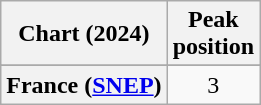<table class="wikitable sortable plainrowheaders" style="text-align:center;">
<tr>
<th scope="col">Chart (2024)</th>
<th scope="col">Peak<br>position</th>
</tr>
<tr>
</tr>
<tr>
</tr>
<tr>
<th scope="row">France (<a href='#'>SNEP</a>)</th>
<td>3</td>
</tr>
</table>
